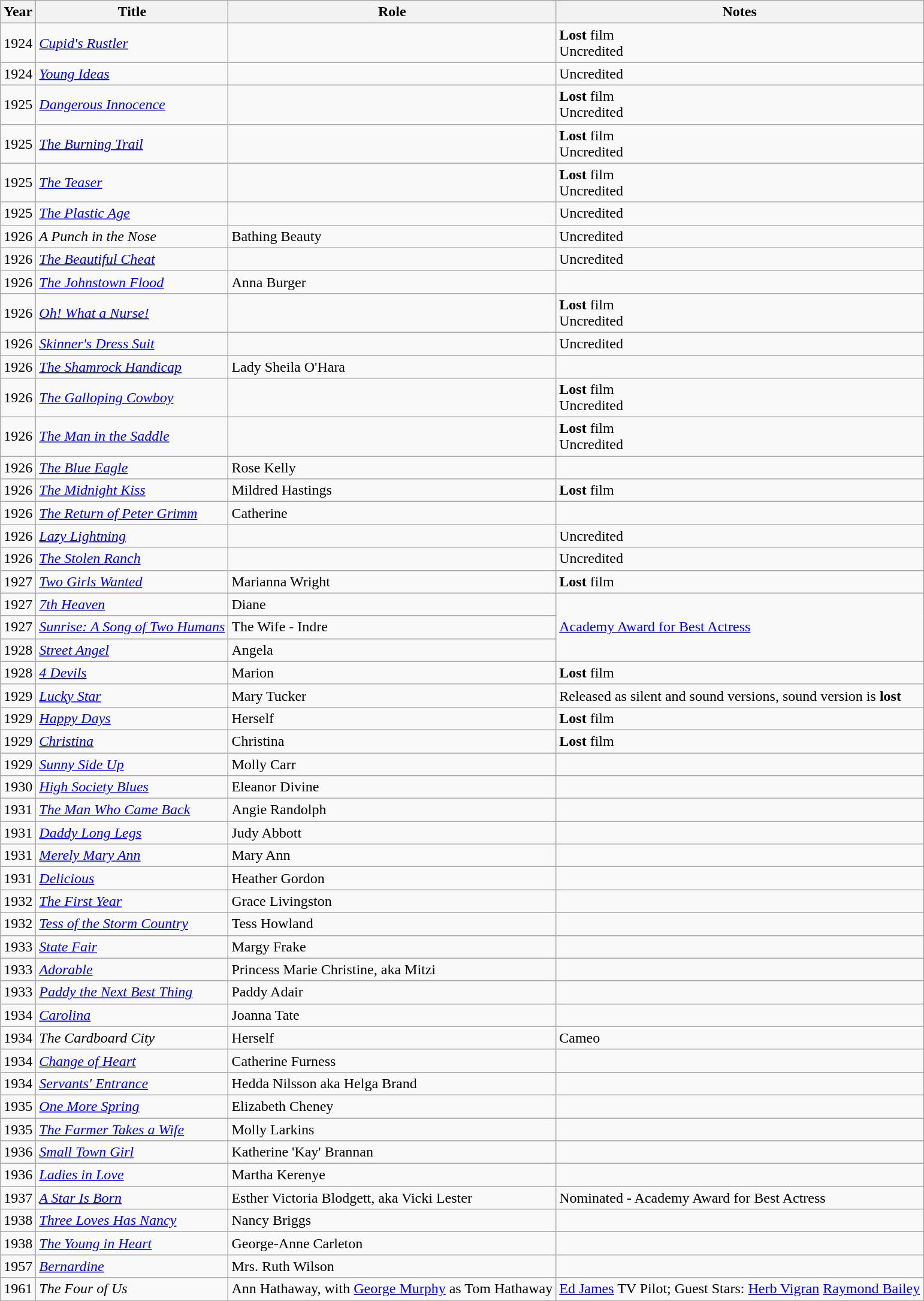<table class="wikitable sortable">
<tr>
<th>Year</th>
<th>Title</th>
<th>Role</th>
<th class="unsortable">Notes</th>
</tr>
<tr>
<td>1924</td>
<td><em><a href='#'>Cupid's Rustler</a></em></td>
<td></td>
<td><strong>Lost</strong> film<br>Uncredited</td>
</tr>
<tr>
<td>1924</td>
<td><em><a href='#'>Young Ideas</a></em></td>
<td></td>
<td>Uncredited</td>
</tr>
<tr>
<td>1925</td>
<td><em><a href='#'>Dangerous Innocence</a></em></td>
<td></td>
<td><strong>Lost</strong> film<br>Uncredited</td>
</tr>
<tr>
<td>1925</td>
<td><em><a href='#'>The Burning Trail</a></em></td>
<td></td>
<td><strong>Lost</strong> film<br>Uncredited</td>
</tr>
<tr>
<td>1925</td>
<td><em><a href='#'>The Teaser</a></em></td>
<td></td>
<td><strong>Lost</strong> film<br>Uncredited</td>
</tr>
<tr>
<td>1925</td>
<td><em><a href='#'>The Plastic Age</a></em></td>
<td></td>
<td>Uncredited</td>
</tr>
<tr>
<td>1926</td>
<td><em>A Punch in the Nose</em></td>
<td>Bathing Beauty</td>
<td>Uncredited</td>
</tr>
<tr>
<td>1926</td>
<td><em><a href='#'>The Beautiful Cheat</a></em></td>
<td></td>
<td>Uncredited</td>
</tr>
<tr>
<td>1926</td>
<td><em><a href='#'>The Johnstown Flood</a></em></td>
<td>Anna Burger</td>
<td></td>
</tr>
<tr>
<td>1926</td>
<td><em><a href='#'>Oh! What a Nurse!</a></em></td>
<td></td>
<td><strong>Lost</strong> film<br>Uncredited</td>
</tr>
<tr>
<td>1926</td>
<td><em><a href='#'>Skinner's Dress Suit</a></em></td>
<td></td>
<td>Uncredited</td>
</tr>
<tr>
<td>1926</td>
<td><em><a href='#'>The Shamrock Handicap</a></em></td>
<td>Lady Sheila O'Hara</td>
<td></td>
</tr>
<tr>
<td>1926</td>
<td><em><a href='#'>The Galloping Cowboy</a></em></td>
<td></td>
<td><strong>Lost</strong> film<br>Uncredited</td>
</tr>
<tr>
<td>1926</td>
<td><em><a href='#'>The Man in the Saddle</a></em></td>
<td></td>
<td><strong>Lost</strong> film<br>Uncredited</td>
</tr>
<tr>
<td>1926</td>
<td><em><a href='#'>The Blue Eagle</a></em></td>
<td>Rose Kelly</td>
<td></td>
</tr>
<tr>
<td>1926</td>
<td><em><a href='#'>The Midnight Kiss</a></em></td>
<td>Mildred Hastings</td>
<td><strong>Lost</strong> film</td>
</tr>
<tr>
<td>1926</td>
<td><em><a href='#'>The Return of Peter Grimm</a></em></td>
<td>Catherine</td>
<td></td>
</tr>
<tr>
<td>1926</td>
<td><em><a href='#'>Lazy Lightning</a></em></td>
<td></td>
<td>Uncredited</td>
</tr>
<tr>
<td>1926</td>
<td><em><a href='#'>The Stolen Ranch</a></em></td>
<td></td>
<td>Uncredited</td>
</tr>
<tr>
<td>1927</td>
<td><em><a href='#'>Two Girls Wanted</a></em></td>
<td>Marianna Wright</td>
<td><strong>Lost</strong> film</td>
</tr>
<tr>
<td>1927</td>
<td><em><a href='#'>7th Heaven</a></em></td>
<td>Diane</td>
<td rowspan=3><a href='#'>Academy Award for Best Actress</a></td>
</tr>
<tr>
<td>1927</td>
<td><em><a href='#'>Sunrise: A Song of Two Humans</a></em></td>
<td>The Wife - Indre</td>
</tr>
<tr>
<td>1928</td>
<td><em><a href='#'>Street Angel</a></em></td>
<td>Angela</td>
</tr>
<tr>
<td>1928</td>
<td><em><a href='#'>4 Devils</a></em></td>
<td>Marion</td>
<td><strong>Lost</strong> film</td>
</tr>
<tr>
<td>1929</td>
<td><em><a href='#'>Lucky Star</a></em></td>
<td>Mary Tucker</td>
<td>Released as silent and sound versions, sound version is <strong>lost</strong></td>
</tr>
<tr>
<td>1929</td>
<td><em><a href='#'>Happy Days</a></em></td>
<td>Herself</td>
<td><strong>Lost</strong> film</td>
</tr>
<tr>
<td>1929</td>
<td><em><a href='#'>Christina</a></em></td>
<td>Christina</td>
<td><strong>Lost</strong> film</td>
</tr>
<tr>
<td>1929</td>
<td><em><a href='#'>Sunny Side Up</a></em></td>
<td>Molly Carr</td>
<td></td>
</tr>
<tr>
<td>1930</td>
<td><em><a href='#'>High Society Blues</a></em></td>
<td>Eleanor Divine</td>
<td></td>
</tr>
<tr>
<td>1931</td>
<td><em><a href='#'>The Man Who Came Back</a></em></td>
<td>Angie Randolph</td>
<td></td>
</tr>
<tr>
<td>1931</td>
<td><em><a href='#'>Daddy Long Legs</a></em></td>
<td>Judy Abbott</td>
<td></td>
</tr>
<tr>
<td>1931</td>
<td><em><a href='#'>Merely Mary Ann</a></em></td>
<td>Mary Ann</td>
<td></td>
</tr>
<tr>
<td>1931</td>
<td><em><a href='#'>Delicious</a></em></td>
<td>Heather Gordon</td>
<td></td>
</tr>
<tr>
<td>1932</td>
<td><em><a href='#'>The First Year</a></em></td>
<td>Grace Livingston</td>
<td></td>
</tr>
<tr>
<td>1932</td>
<td><em><a href='#'>Tess of the Storm Country</a></em></td>
<td>Tess Howland</td>
<td></td>
</tr>
<tr>
<td>1933</td>
<td><em><a href='#'>State Fair</a></em></td>
<td>Margy Frake</td>
<td></td>
</tr>
<tr>
<td>1933</td>
<td><em><a href='#'>Adorable</a></em></td>
<td>Princess Marie Christine, aka Mitzi</td>
<td></td>
</tr>
<tr>
<td>1933</td>
<td><em><a href='#'>Paddy the Next Best Thing</a></em></td>
<td>Paddy Adair</td>
<td></td>
</tr>
<tr>
<td>1934</td>
<td><em><a href='#'>Carolina</a></em></td>
<td>Joanna Tate</td>
<td></td>
</tr>
<tr>
<td>1934</td>
<td><em>The Cardboard City</em></td>
<td>Herself</td>
<td>Cameo</td>
</tr>
<tr>
<td>1934</td>
<td><em><a href='#'>Change of Heart</a></em></td>
<td>Catherine Furness</td>
<td></td>
</tr>
<tr>
<td>1934</td>
<td><em><a href='#'>Servants' Entrance</a></em></td>
<td>Hedda Nilsson aka Helga Brand</td>
<td></td>
</tr>
<tr>
<td>1935</td>
<td><em><a href='#'>One More Spring</a></em></td>
<td>Elizabeth Cheney</td>
<td></td>
</tr>
<tr>
<td>1935</td>
<td><em><a href='#'>The Farmer Takes a Wife</a></em></td>
<td>Molly Larkins</td>
<td></td>
</tr>
<tr>
<td>1936</td>
<td><em><a href='#'>Small Town Girl</a></em></td>
<td>Katherine 'Kay' Brannan</td>
<td></td>
</tr>
<tr>
<td>1936</td>
<td><em><a href='#'>Ladies in Love</a></em></td>
<td>Martha Kerenye</td>
<td></td>
</tr>
<tr>
<td>1937</td>
<td><em><a href='#'>A Star Is Born</a></em></td>
<td>Esther Victoria Blodgett, aka Vicki Lester</td>
<td>Nominated - Academy Award for Best Actress</td>
</tr>
<tr>
<td>1938</td>
<td><em><a href='#'>Three Loves Has Nancy</a></em></td>
<td>Nancy Briggs</td>
<td></td>
</tr>
<tr>
<td>1938</td>
<td><em><a href='#'>The Young in Heart</a></em></td>
<td>George-Anne Carleton</td>
<td></td>
</tr>
<tr>
<td>1957</td>
<td><em><a href='#'>Bernardine</a></em></td>
<td>Mrs. Ruth Wilson</td>
<td></td>
</tr>
<tr>
<td>1961</td>
<td><em>The Four of Us</em></td>
<td>Ann Hathaway, with <a href='#'>George Murphy</a> as Tom Hathaway</td>
<td><a href='#'>Ed James</a> TV Pilot; Guest Stars: <a href='#'>Herb Vigran</a> <a href='#'>Raymond Bailey</a></td>
</tr>
<tr>
</tr>
</table>
